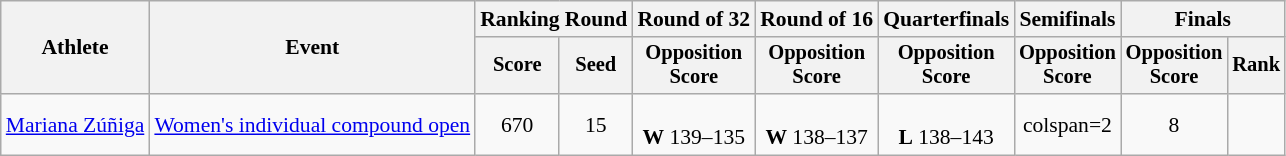<table class="wikitable" style="text-align: center; font-size:90%">
<tr>
<th rowspan="2">Athlete</th>
<th rowspan="2">Event</th>
<th colspan="2">Ranking Round</th>
<th>Round of 32</th>
<th>Round of 16</th>
<th>Quarterfinals</th>
<th>Semifinals</th>
<th colspan="2">Finals</th>
</tr>
<tr style="font-size:95%">
<th>Score</th>
<th>Seed</th>
<th>Opposition<br>Score</th>
<th>Opposition<br>Score</th>
<th>Opposition<br>Score</th>
<th>Opposition<br>Score</th>
<th>Opposition<br>Score</th>
<th>Rank</th>
</tr>
<tr>
<td align=left><a href='#'>Mariana Zúñiga</a></td>
<td align=left><a href='#'>Women's individual compound open</a></td>
<td>670</td>
<td>15</td>
<td><br> <strong>W</strong> 139–135</td>
<td><br> <strong>W</strong> 138–137</td>
<td><br> <strong>L</strong> 138–143</td>
<td>colspan=2 </td>
<td>8</td>
</tr>
</table>
